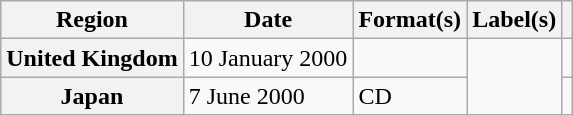<table class="wikitable plainrowheaders">
<tr>
<th scope="col">Region</th>
<th scope="col">Date</th>
<th scope="col">Format(s)</th>
<th scope="col">Label(s)</th>
<th scope="col"></th>
</tr>
<tr>
<th scope="row">United Kingdom</th>
<td>10 January 2000</td>
<td></td>
<td rowspan="2"></td>
<td></td>
</tr>
<tr>
<th scope="row">Japan</th>
<td>7 June 2000</td>
<td>CD</td>
<td></td>
</tr>
</table>
